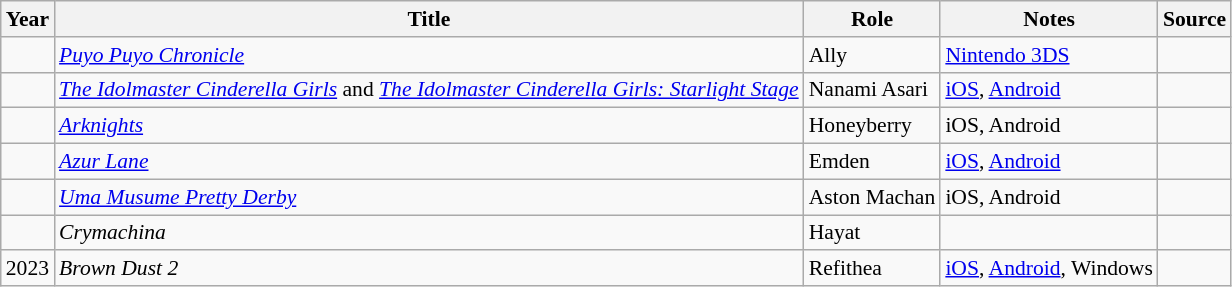<table class="wikitable" style="font-size: 90%;">
<tr>
<th>Year</th>
<th>Title</th>
<th>Role</th>
<th>Notes</th>
<th>Source</th>
</tr>
<tr>
<td></td>
<td><em><a href='#'>Puyo Puyo Chronicle</a></em></td>
<td>Ally</td>
<td><a href='#'>Nintendo 3DS</a></td>
<td></td>
</tr>
<tr>
<td></td>
<td><em><a href='#'>The Idolmaster Cinderella Girls</a></em> and <em><a href='#'>The Idolmaster Cinderella Girls: Starlight Stage</a></em></td>
<td>Nanami Asari</td>
<td><a href='#'>iOS</a>, <a href='#'>Android</a></td>
<td></td>
</tr>
<tr>
<td></td>
<td><em><a href='#'>Arknights</a></em></td>
<td>Honeyberry</td>
<td>iOS, Android</td>
<td></td>
</tr>
<tr>
<td></td>
<td><em><a href='#'>Azur Lane</a></em></td>
<td>Emden</td>
<td><a href='#'>iOS</a>, <a href='#'>Android</a></td>
<td></td>
</tr>
<tr>
<td></td>
<td><em><a href='#'>Uma Musume Pretty Derby</a></em></td>
<td>Aston Machan</td>
<td>iOS, Android</td>
<td></td>
</tr>
<tr>
<td></td>
<td><em>Crymachina</em></td>
<td>Hayat</td>
<td></td>
<td></td>
</tr>
<tr>
<td>2023</td>
<td><em>Brown Dust 2</em></td>
<td>Refithea</td>
<td><a href='#'>iOS</a>, <a href='#'>Android</a>, Windows</td>
<td></td>
</tr>
</table>
